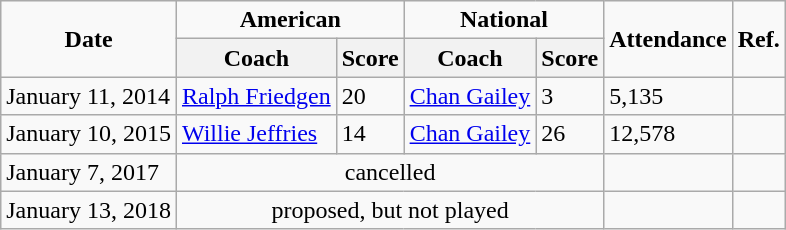<table class="wikitable">
<tr>
<td rowspan=2 align=center><strong>Date</strong></td>
<td colspan=2 align=center><strong>American</strong></td>
<td colspan=2 align=center><strong>National</strong></td>
<td rowspan=2 align=center><strong>Attendance</strong></td>
<td rowspan=2 align=center><strong>Ref.</strong></td>
</tr>
<tr>
<th>Coach</th>
<th>Score</th>
<th>Coach</th>
<th>Score</th>
</tr>
<tr>
<td>January 11, 2014</td>
<td><a href='#'>Ralph Friedgen</a></td>
<td>20</td>
<td><a href='#'>Chan Gailey</a></td>
<td>3</td>
<td>5,135</td>
<td></td>
</tr>
<tr>
<td>January 10, 2015</td>
<td><a href='#'>Willie Jeffries</a></td>
<td>14</td>
<td><a href='#'>Chan Gailey</a></td>
<td>26</td>
<td>12,578</td>
<td></td>
</tr>
<tr>
<td>January 7, 2017</td>
<td colspan=4 style="text-align:center;">cancelled</td>
<td></td>
<td></td>
</tr>
<tr>
<td>January 13, 2018</td>
<td colspan=4 style="text-align:center;">proposed, but not played</td>
<td></td>
<td></td>
</tr>
</table>
